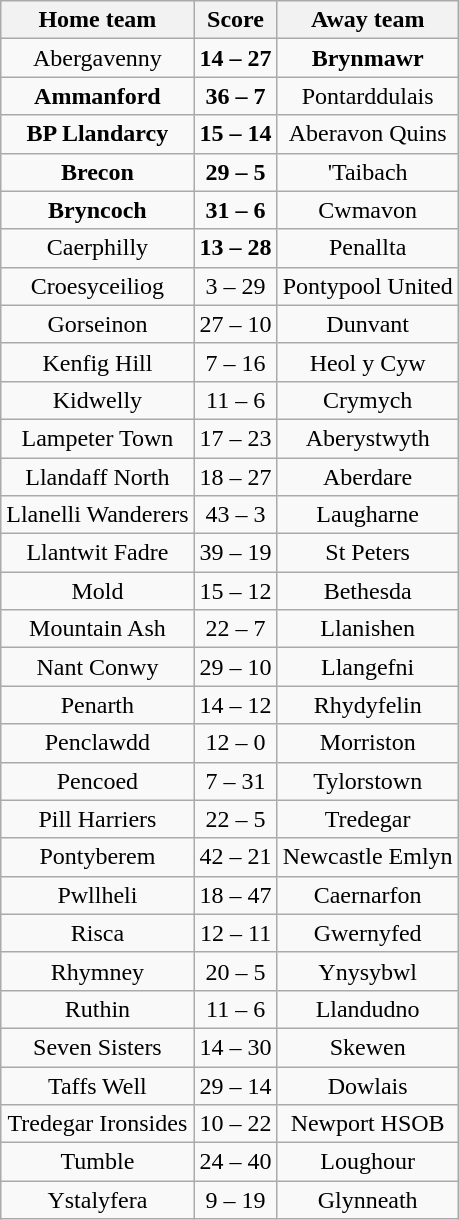<table class="wikitable" style="text-align: center">
<tr>
<th>Home team</th>
<th>Score</th>
<th>Away team</th>
</tr>
<tr>
<td>Abergavenny</td>
<td><strong>14 – 27</strong></td>
<td><strong>Brynmawr</strong></td>
</tr>
<tr>
<td><strong>Ammanford</strong></td>
<td><strong>36 – 7</strong></td>
<td>Pontarddulais</td>
</tr>
<tr>
<td><strong>BP Llandarcy</strong></td>
<td><strong>15 – 14</strong></td>
<td>Aberavon Quins</td>
</tr>
<tr>
<td><strong>Brecon</strong></td>
<td><strong>29 – 5</strong></td>
<td>'Taibach</td>
</tr>
<tr>
<td><strong>Bryncoch</strong></td>
<td><strong>31 – 6</strong></td>
<td>Cwmavon</td>
</tr>
<tr>
<td>Caerphilly</td>
<td><strong>13 – 28<em></td>
<td></strong>Penallta<strong></td>
</tr>
<tr>
<td>Croesyceiliog</td>
<td></strong>3 – 29<strong></td>
<td>Pontypool United</td>
</tr>
<tr>
<td></strong>Gorseinon<strong></td>
<td></strong>27 – 10<strong></td>
<td>Dunvant</td>
</tr>
<tr>
<td>Kenfig Hill</td>
<td></strong>7 – 16<strong></td>
<td></strong>Heol y Cyw<strong></td>
</tr>
<tr>
<td></strong>Kidwelly<strong></td>
<td></strong>11 – 6<strong></td>
<td>Crymych</td>
</tr>
<tr>
<td>Lampeter Town</td>
<td></strong>17 – 23<strong></td>
<td></strong>Aberystwyth<strong></td>
</tr>
<tr>
<td>Llandaff North</td>
<td></strong>18 – 27<strong></td>
<td></strong>Aberdare<strong></td>
</tr>
<tr>
<td></strong>Llanelli Wanderers<strong></td>
<td></strong>43 – 3<strong></td>
<td>Laugharne</td>
</tr>
<tr>
<td></strong>Llantwit Fadre<strong></td>
<td></strong>39 – 19<strong></td>
<td>St Peters</td>
</tr>
<tr>
<td></strong>Mold<strong></td>
<td></strong>15 – 12<strong></td>
<td>Bethesda</td>
</tr>
<tr>
<td></strong>Mountain Ash<strong></td>
<td></strong>22 – 7<strong></td>
<td>Llanishen</td>
</tr>
<tr>
<td></strong>Nant Conwy<strong></td>
<td></strong>29 – 10<strong></td>
<td>Llangefni</td>
</tr>
<tr>
<td></strong>Penarth<strong></td>
<td></strong>14 – 12<strong></td>
<td>Rhydyfelin</td>
</tr>
<tr>
<td></strong>Penclawdd<strong></td>
<td></strong>12 – 0<strong></td>
<td>Morriston</td>
</tr>
<tr>
<td>Pencoed</td>
<td></strong>7 – 31<strong></td>
<td></strong>Tylorstown<strong></td>
</tr>
<tr>
<td></strong>Pill Harriers<strong></td>
<td></strong>22 – 5<strong></td>
<td>Tredegar</td>
</tr>
<tr>
<td></strong>Pontyberem<strong></td>
<td></strong>42 – 21<strong></td>
<td>Newcastle Emlyn</td>
</tr>
<tr>
<td>Pwllheli</td>
<td></strong>18 – 47<strong></td>
<td></strong>Caernarfon<strong></td>
</tr>
<tr>
<td></strong>Risca<strong></td>
<td></strong>12 – 11<strong></td>
<td>Gwernyfed</td>
</tr>
<tr>
<td></strong>Rhymney<strong></td>
<td></strong>20 – 5<strong></td>
<td>Ynysybwl</td>
</tr>
<tr>
<td></strong>Ruthin<strong></td>
<td></strong>11 – 6<strong></td>
<td>Llandudno</td>
</tr>
<tr>
<td>Seven Sisters</td>
<td></strong>14 – 30<strong></td>
<td></strong>Skewen<strong></td>
</tr>
<tr>
<td></strong>Taffs Well<strong></td>
<td></strong>29 – 14<strong></td>
<td>Dowlais</td>
</tr>
<tr>
<td>Tredegar Ironsides</td>
<td></strong>10 – 22<strong></td>
<td></strong>Newport HSOB<strong></td>
</tr>
<tr>
<td>Tumble</td>
<td></strong>24 – 40<strong></td>
<td></strong>Loughour<strong></td>
</tr>
<tr>
<td>Ystalyfera</td>
<td></strong>9 – 19<strong></td>
<td></strong>Glynneath<strong></td>
</tr>
</table>
